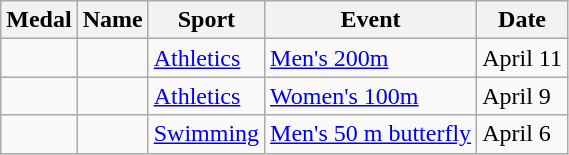<table class="wikitable sortable">
<tr>
<th>Medal</th>
<th>Name</th>
<th>Sport</th>
<th>Event</th>
<th>Date</th>
</tr>
<tr>
<td></td>
<td></td>
<td><a href='#'>Athletics</a></td>
<td><a href='#'>Men's 200m</a></td>
<td>April 11</td>
</tr>
<tr>
<td></td>
<td></td>
<td><a href='#'>Athletics</a></td>
<td><a href='#'>Women's 100m</a></td>
<td>April 9</td>
</tr>
<tr>
<td></td>
<td></td>
<td><a href='#'>Swimming</a></td>
<td><a href='#'>Men's  50 m butterfly</a></td>
<td>April 6</td>
</tr>
</table>
